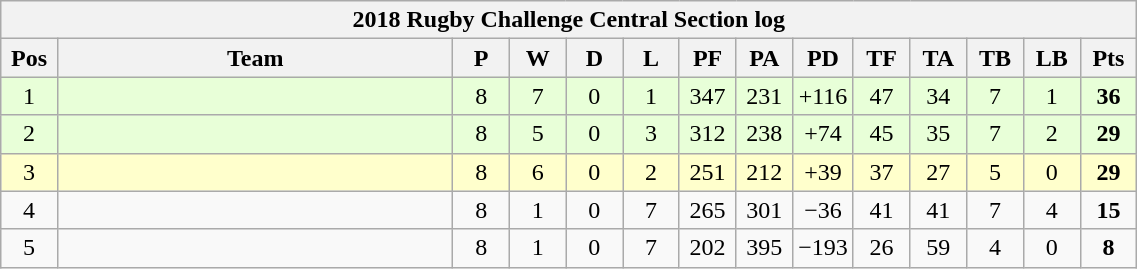<table class="wikitable" style="text-align:center; font-size:100%; width:60%;">
<tr>
<th colspan="100%" cellpadding="0" cellspacing="0"><strong>2018 Rugby Challenge Central Section log</strong></th>
</tr>
<tr>
<th style="width:5%;">Pos</th>
<th style="width:35%;">Team</th>
<th style="width:5%;">P</th>
<th style="width:5%;">W</th>
<th style="width:5%;">D</th>
<th style="width:5%;">L</th>
<th style="width:5%;">PF</th>
<th style="width:5%;">PA</th>
<th style="width:5%;">PD</th>
<th style="width:5%;">TF</th>
<th style="width:5%;">TA</th>
<th style="width:5%;">TB</th>
<th style="width:5%;">LB</th>
<th style="width:5%;">Pts<br></th>
</tr>
<tr style="background:#E8FFD8;">
<td>1</td>
<td align=left></td>
<td>8</td>
<td>7</td>
<td>0</td>
<td>1</td>
<td>347</td>
<td>231</td>
<td>+116</td>
<td>47</td>
<td>34</td>
<td>7</td>
<td>1</td>
<td><strong>36</strong></td>
</tr>
<tr style="background:#E8FFD8;">
<td>2</td>
<td align=left></td>
<td>8</td>
<td>5</td>
<td>0</td>
<td>3</td>
<td>312</td>
<td>238</td>
<td>+74</td>
<td>45</td>
<td>35</td>
<td>7</td>
<td>2</td>
<td><strong>29</strong></td>
</tr>
<tr style="background:#FFFFCC;">
<td>3</td>
<td align=left></td>
<td>8</td>
<td>6</td>
<td>0</td>
<td>2</td>
<td>251</td>
<td>212</td>
<td>+39</td>
<td>37</td>
<td>27</td>
<td>5</td>
<td>0</td>
<td><strong>29</strong></td>
</tr>
<tr>
<td>4</td>
<td align=left></td>
<td>8</td>
<td>1</td>
<td>0</td>
<td>7</td>
<td>265</td>
<td>301</td>
<td>−36</td>
<td>41</td>
<td>41</td>
<td>7</td>
<td>4</td>
<td><strong>15</strong></td>
</tr>
<tr>
<td>5</td>
<td align=left></td>
<td>8</td>
<td>1</td>
<td>0</td>
<td>7</td>
<td>202</td>
<td>395</td>
<td>−193</td>
<td>26</td>
<td>59</td>
<td>4</td>
<td>0</td>
<td><strong>8</strong></td>
</tr>
</table>
